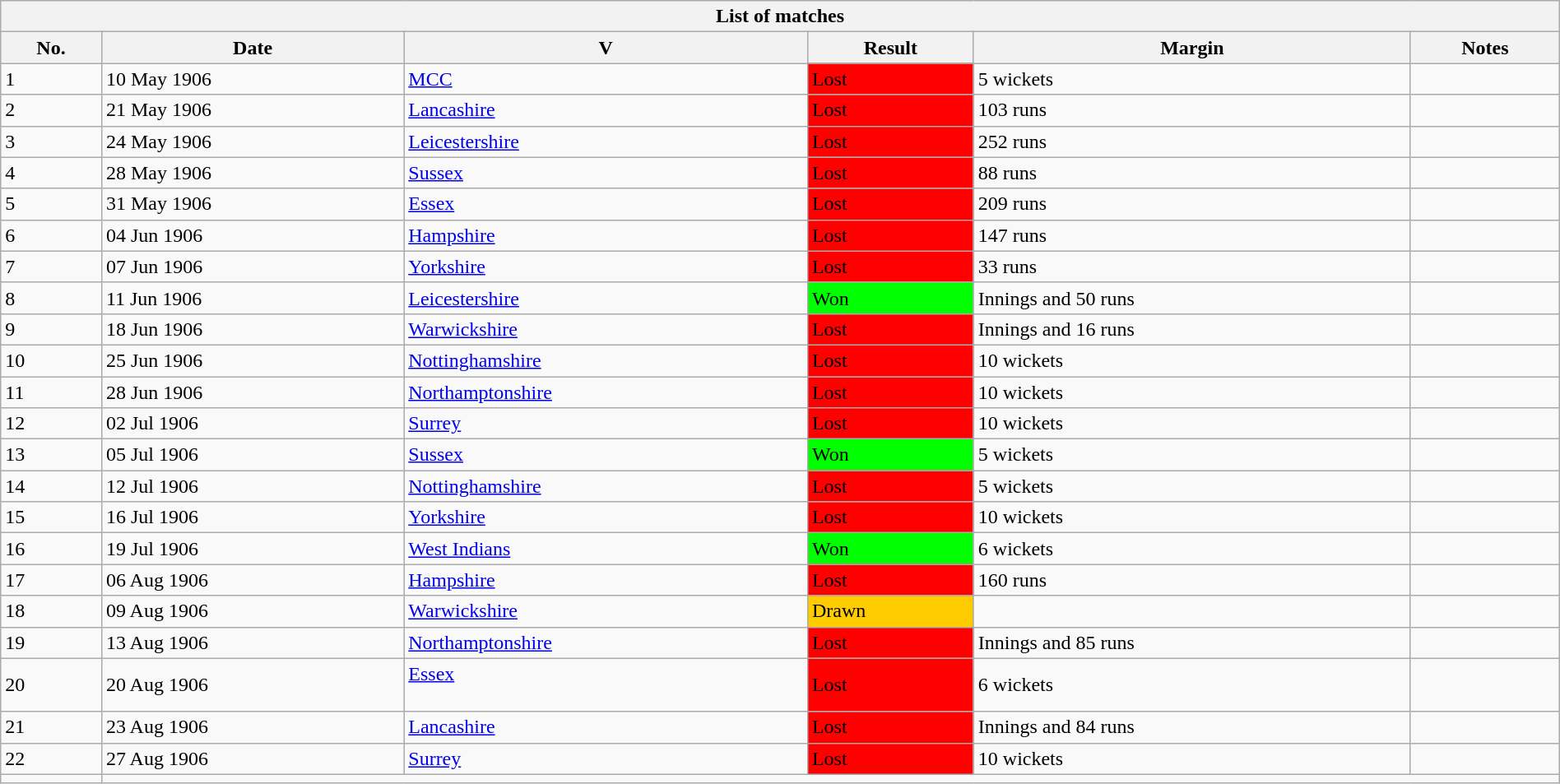<table class="wikitable" width="100%">
<tr>
<th bgcolor="#efefef" colspan=6>List of  matches</th>
</tr>
<tr bgcolor="#efefef">
<th>No.</th>
<th>Date</th>
<th>V</th>
<th>Result</th>
<th>Margin</th>
<th>Notes</th>
</tr>
<tr>
<td>1</td>
<td>10 May 1906</td>
<td><a href='#'>MCC</a><br> </td>
<td bgcolor="#FF0000">Lost</td>
<td>5 wickets</td>
<td></td>
</tr>
<tr>
<td>2</td>
<td>21 May 1906</td>
<td><a href='#'>Lancashire</a>  <br> </td>
<td bgcolor="#FF0000">Lost</td>
<td>103 runs</td>
<td></td>
</tr>
<tr>
<td>3</td>
<td>24 May 1906</td>
<td><a href='#'>Leicestershire</a><br> </td>
<td bgcolor="#FF0000">Lost</td>
<td>252 runs</td>
<td></td>
</tr>
<tr>
<td>4</td>
<td>28 May 1906</td>
<td><a href='#'>Sussex</a>  <br> </td>
<td bgcolor="#FF0000">Lost</td>
<td>88 runs</td>
<td></td>
</tr>
<tr>
<td>5</td>
<td>31 May 1906</td>
<td><a href='#'>Essex</a><br> </td>
<td bgcolor="#FF0000">Lost</td>
<td>209 runs</td>
<td></td>
</tr>
<tr>
<td>6</td>
<td>04 Jun 1906</td>
<td><a href='#'>Hampshire</a><br></td>
<td bgcolor="#FF0000">Lost</td>
<td>147 runs</td>
<td></td>
</tr>
<tr>
<td>7</td>
<td>07 Jun 1906</td>
<td><a href='#'>Yorkshire</a> <br> </td>
<td bgcolor="#FF0000">Lost</td>
<td>33 runs</td>
<td></td>
</tr>
<tr>
<td>8</td>
<td>11 Jun 1906</td>
<td><a href='#'>Leicestershire</a><br> </td>
<td bgcolor="#00FF00">Won</td>
<td>Innings and 50 runs</td>
<td></td>
</tr>
<tr>
<td>9</td>
<td>18 Jun 1906</td>
<td><a href='#'>Warwickshire</a><br> </td>
<td bgcolor="#FF0000">Lost</td>
<td>Innings and 16 runs</td>
<td></td>
</tr>
<tr>
<td>10</td>
<td>25 Jun 1906</td>
<td><a href='#'>Nottinghamshire</a><br> </td>
<td bgcolor="#FF0000">Lost</td>
<td>10 wickets</td>
<td></td>
</tr>
<tr>
<td>11</td>
<td>28 Jun 1906</td>
<td><a href='#'>Northamptonshire</a><br> </td>
<td bgcolor="#FF0000">Lost</td>
<td>10 wickets</td>
<td></td>
</tr>
<tr>
<td>12</td>
<td>02 Jul 1906</td>
<td><a href='#'>Surrey</a>   <br> </td>
<td bgcolor="#FF0000">Lost</td>
<td>10 wickets</td>
<td></td>
</tr>
<tr>
<td>13</td>
<td>05 Jul 1906</td>
<td><a href='#'>Sussex</a>  <br></td>
<td bgcolor="#00FF00">Won</td>
<td>5 wickets</td>
<td></td>
</tr>
<tr>
<td>14</td>
<td>12 Jul 1906</td>
<td><a href='#'>Nottinghamshire</a><br> </td>
<td bgcolor="#FF0000">Lost</td>
<td>5 wickets</td>
<td></td>
</tr>
<tr>
<td>15</td>
<td>16 Jul 1906</td>
<td><a href='#'>Yorkshire</a> <br> </td>
<td bgcolor="#FF0000">Lost</td>
<td>10 wickets</td>
<td></td>
</tr>
<tr>
<td>16</td>
<td>19 Jul 1906</td>
<td><a href='#'>West Indians</a><br></td>
<td bgcolor="#00FF00">Won</td>
<td>6 wickets</td>
<td></td>
</tr>
<tr>
<td>17</td>
<td>06 Aug 1906</td>
<td><a href='#'>Hampshire</a> <br></td>
<td bgcolor="#FF0000">Lost</td>
<td>160 runs</td>
<td></td>
</tr>
<tr>
<td>18</td>
<td>09 Aug 1906</td>
<td><a href='#'>Warwickshire</a> <br> </td>
<td bgcolor="#FFCC00">Drawn</td>
<td></td>
<td></td>
</tr>
<tr>
<td>19</td>
<td>13 Aug 1906</td>
<td><a href='#'>Northamptonshire</a><br> </td>
<td bgcolor="#FF0000">Lost</td>
<td>Innings and 85 runs</td>
<td></td>
</tr>
<tr>
<td>20</td>
<td>20 Aug 1906</td>
<td><a href='#'>Essex</a><br> <br></td>
<td bgcolor="#FF0000">Lost</td>
<td>6 wickets</td>
<td></td>
</tr>
<tr>
<td>21</td>
<td>23 Aug 1906</td>
<td><a href='#'>Lancashire</a>  <br> </td>
<td bgcolor="#FF0000">Lost</td>
<td>Innings and 84 runs</td>
<td></td>
</tr>
<tr>
<td>22</td>
<td>27 Aug 1906</td>
<td><a href='#'>Surrey</a><br></td>
<td bgcolor="#FF0000">Lost</td>
<td>10 wickets</td>
<td></td>
</tr>
<tr>
<td></td>
</tr>
</table>
